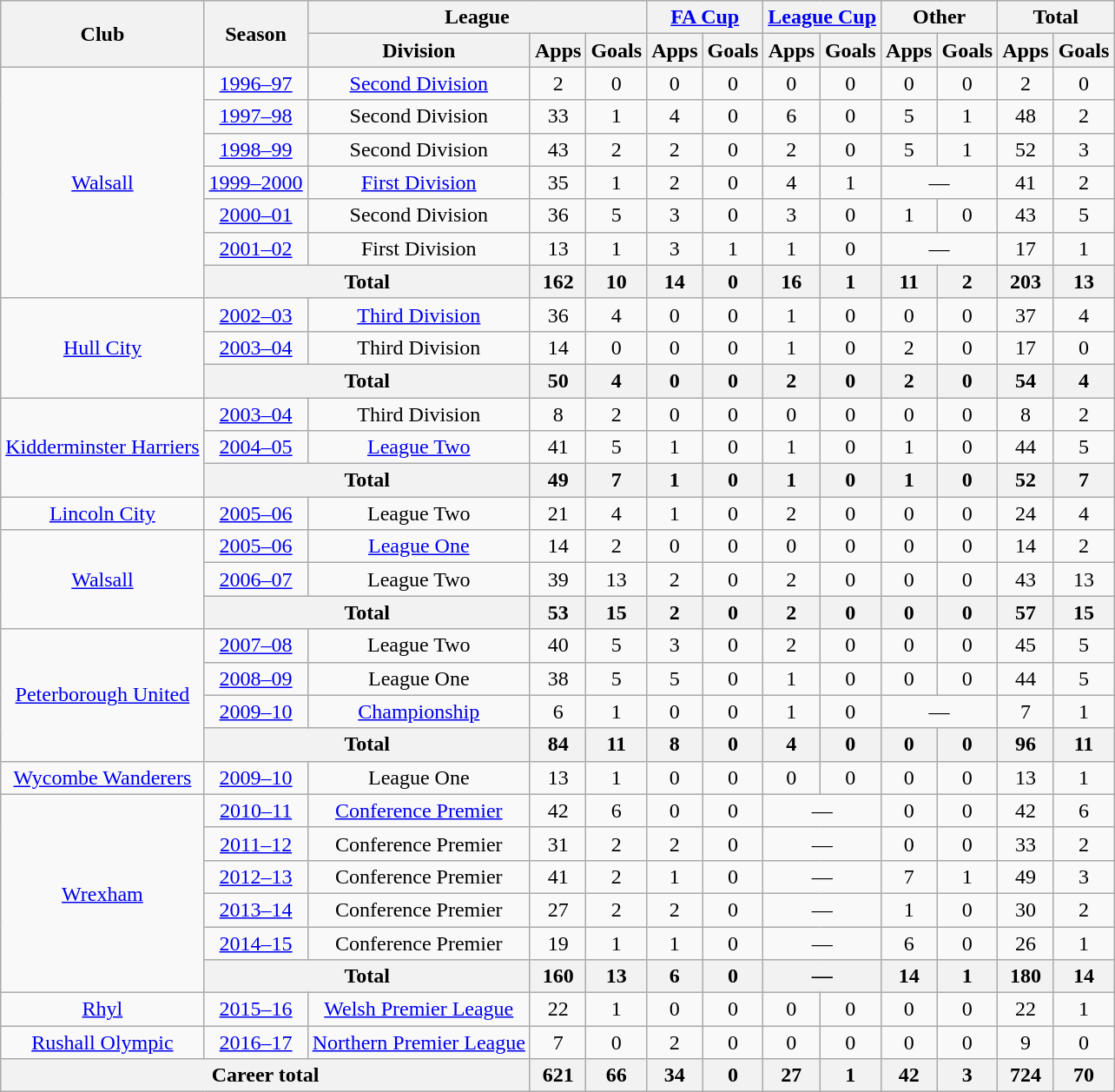<table class=wikitable style="text-align:center">
<tr>
<th rowspan=2>Club</th>
<th rowspan=2>Season</th>
<th colspan=3>League</th>
<th colspan=2><a href='#'>FA Cup</a></th>
<th colspan=2><a href='#'>League Cup</a></th>
<th colspan=2>Other</th>
<th colspan=2>Total</th>
</tr>
<tr>
<th>Division</th>
<th>Apps</th>
<th>Goals</th>
<th>Apps</th>
<th>Goals</th>
<th>Apps</th>
<th>Goals</th>
<th>Apps</th>
<th>Goals</th>
<th>Apps</th>
<th>Goals</th>
</tr>
<tr>
<td rowspan=7><a href='#'>Walsall</a></td>
<td><a href='#'>1996–97</a></td>
<td><a href='#'>Second Division</a></td>
<td>2</td>
<td>0</td>
<td>0</td>
<td>0</td>
<td>0</td>
<td>0</td>
<td>0</td>
<td>0</td>
<td>2</td>
<td>0</td>
</tr>
<tr>
<td><a href='#'>1997–98</a></td>
<td>Second Division</td>
<td>33</td>
<td>1</td>
<td>4</td>
<td>0</td>
<td>6</td>
<td>0</td>
<td>5</td>
<td>1</td>
<td>48</td>
<td>2</td>
</tr>
<tr>
<td><a href='#'>1998–99</a></td>
<td>Second Division</td>
<td>43</td>
<td>2</td>
<td>2</td>
<td>0</td>
<td>2</td>
<td>0</td>
<td>5</td>
<td>1</td>
<td>52</td>
<td>3</td>
</tr>
<tr>
<td><a href='#'>1999–2000</a></td>
<td><a href='#'>First Division</a></td>
<td>35</td>
<td>1</td>
<td>2</td>
<td>0</td>
<td>4</td>
<td>1</td>
<td colspan=2>—</td>
<td>41</td>
<td>2</td>
</tr>
<tr>
<td><a href='#'>2000–01</a></td>
<td>Second Division</td>
<td>36</td>
<td>5</td>
<td>3</td>
<td>0</td>
<td>3</td>
<td>0</td>
<td>1</td>
<td>0</td>
<td>43</td>
<td>5</td>
</tr>
<tr>
<td><a href='#'>2001–02</a></td>
<td>First Division</td>
<td>13</td>
<td>1</td>
<td>3</td>
<td>1</td>
<td>1</td>
<td>0</td>
<td colspan=2>—</td>
<td>17</td>
<td>1</td>
</tr>
<tr>
<th colspan=2>Total</th>
<th>162</th>
<th>10</th>
<th>14</th>
<th>0</th>
<th>16</th>
<th>1</th>
<th>11</th>
<th>2</th>
<th>203</th>
<th>13</th>
</tr>
<tr>
<td rowspan=3><a href='#'>Hull City</a></td>
<td><a href='#'>2002–03</a></td>
<td><a href='#'>Third Division</a></td>
<td>36</td>
<td>4</td>
<td>0</td>
<td>0</td>
<td>1</td>
<td>0</td>
<td>0</td>
<td>0</td>
<td>37</td>
<td>4</td>
</tr>
<tr>
<td><a href='#'>2003–04</a></td>
<td>Third Division</td>
<td>14</td>
<td>0</td>
<td>0</td>
<td>0</td>
<td>1</td>
<td>0</td>
<td>2</td>
<td>0</td>
<td>17</td>
<td>0</td>
</tr>
<tr>
<th colspan=2>Total</th>
<th>50</th>
<th>4</th>
<th>0</th>
<th>0</th>
<th>2</th>
<th>0</th>
<th>2</th>
<th>0</th>
<th>54</th>
<th>4</th>
</tr>
<tr>
<td rowspan=3><a href='#'>Kidderminster Harriers</a></td>
<td><a href='#'>2003–04</a></td>
<td>Third Division</td>
<td>8</td>
<td>2</td>
<td>0</td>
<td>0</td>
<td>0</td>
<td>0</td>
<td>0</td>
<td>0</td>
<td>8</td>
<td>2</td>
</tr>
<tr>
<td><a href='#'>2004–05</a></td>
<td><a href='#'>League Two</a></td>
<td>41</td>
<td>5</td>
<td>1</td>
<td>0</td>
<td>1</td>
<td>0</td>
<td>1</td>
<td>0</td>
<td>44</td>
<td>5</td>
</tr>
<tr>
<th colspan=2>Total</th>
<th>49</th>
<th>7</th>
<th>1</th>
<th>0</th>
<th>1</th>
<th>0</th>
<th>1</th>
<th>0</th>
<th>52</th>
<th>7</th>
</tr>
<tr>
<td><a href='#'>Lincoln City</a></td>
<td><a href='#'>2005–06</a></td>
<td>League Two</td>
<td>21</td>
<td>4</td>
<td>1</td>
<td>0</td>
<td>2</td>
<td>0</td>
<td>0</td>
<td>0</td>
<td>24</td>
<td>4</td>
</tr>
<tr>
<td rowspan=3><a href='#'>Walsall</a></td>
<td><a href='#'>2005–06</a></td>
<td><a href='#'>League One</a></td>
<td>14</td>
<td>2</td>
<td>0</td>
<td>0</td>
<td>0</td>
<td>0</td>
<td>0</td>
<td>0</td>
<td>14</td>
<td>2</td>
</tr>
<tr>
<td><a href='#'>2006–07</a></td>
<td>League Two</td>
<td>39</td>
<td>13</td>
<td>2</td>
<td>0</td>
<td>2</td>
<td>0</td>
<td>0</td>
<td>0</td>
<td>43</td>
<td>13</td>
</tr>
<tr>
<th colspan=2>Total</th>
<th>53</th>
<th>15</th>
<th>2</th>
<th>0</th>
<th>2</th>
<th>0</th>
<th>0</th>
<th>0</th>
<th>57</th>
<th>15</th>
</tr>
<tr>
<td rowspan=4><a href='#'>Peterborough United</a></td>
<td><a href='#'>2007–08</a></td>
<td>League Two</td>
<td>40</td>
<td>5</td>
<td>3</td>
<td>0</td>
<td>2</td>
<td>0</td>
<td>0</td>
<td>0</td>
<td>45</td>
<td>5</td>
</tr>
<tr>
<td><a href='#'>2008–09</a></td>
<td>League One</td>
<td>38</td>
<td>5</td>
<td>5</td>
<td>0</td>
<td>1</td>
<td>0</td>
<td>0</td>
<td>0</td>
<td>44</td>
<td>5</td>
</tr>
<tr>
<td><a href='#'>2009–10</a></td>
<td><a href='#'>Championship</a></td>
<td>6</td>
<td>1</td>
<td>0</td>
<td>0</td>
<td>1</td>
<td>0</td>
<td colspan=2>—</td>
<td>7</td>
<td>1</td>
</tr>
<tr>
<th colspan=2>Total</th>
<th>84</th>
<th>11</th>
<th>8</th>
<th>0</th>
<th>4</th>
<th>0</th>
<th>0</th>
<th>0</th>
<th>96</th>
<th>11</th>
</tr>
<tr>
<td><a href='#'>Wycombe Wanderers</a></td>
<td><a href='#'>2009–10</a></td>
<td>League One</td>
<td>13</td>
<td>1</td>
<td>0</td>
<td>0</td>
<td>0</td>
<td>0</td>
<td>0</td>
<td>0</td>
<td>13</td>
<td>1</td>
</tr>
<tr>
<td rowspan=6><a href='#'>Wrexham</a></td>
<td><a href='#'>2010–11</a></td>
<td><a href='#'>Conference Premier</a></td>
<td>42</td>
<td>6</td>
<td>0</td>
<td>0</td>
<td colspan=2>—</td>
<td>0</td>
<td>0</td>
<td>42</td>
<td>6</td>
</tr>
<tr>
<td><a href='#'>2011–12</a></td>
<td>Conference Premier</td>
<td>31</td>
<td>2</td>
<td>2</td>
<td>0</td>
<td colspan=2>—</td>
<td>0</td>
<td>0</td>
<td>33</td>
<td>2</td>
</tr>
<tr>
<td><a href='#'>2012–13</a></td>
<td>Conference Premier</td>
<td>41</td>
<td>2</td>
<td>1</td>
<td>0</td>
<td colspan=2>—</td>
<td>7</td>
<td>1</td>
<td>49</td>
<td>3</td>
</tr>
<tr>
<td><a href='#'>2013–14</a></td>
<td>Conference Premier</td>
<td>27</td>
<td>2</td>
<td>2</td>
<td>0</td>
<td colspan=2>—</td>
<td>1</td>
<td>0</td>
<td>30</td>
<td>2</td>
</tr>
<tr>
<td><a href='#'>2014–15</a></td>
<td>Conference Premier</td>
<td>19</td>
<td>1</td>
<td>1</td>
<td>0</td>
<td colspan=2>—</td>
<td>6</td>
<td>0</td>
<td>26</td>
<td>1</td>
</tr>
<tr>
<th colspan=2>Total</th>
<th>160</th>
<th>13</th>
<th>6</th>
<th>0</th>
<th colspan=2>—</th>
<th>14</th>
<th>1</th>
<th>180</th>
<th>14</th>
</tr>
<tr>
<td><a href='#'>Rhyl</a></td>
<td><a href='#'>2015–16</a></td>
<td><a href='#'>Welsh Premier League</a></td>
<td>22</td>
<td>1</td>
<td>0</td>
<td>0</td>
<td>0</td>
<td>0</td>
<td>0</td>
<td>0</td>
<td>22</td>
<td>1</td>
</tr>
<tr>
<td><a href='#'>Rushall Olympic</a></td>
<td><a href='#'>2016–17</a></td>
<td><a href='#'>Northern Premier League</a></td>
<td>7</td>
<td>0</td>
<td>2</td>
<td>0</td>
<td>0</td>
<td>0</td>
<td>0</td>
<td>0</td>
<td>9</td>
<td>0</td>
</tr>
<tr>
<th colspan=3>Career total</th>
<th>621</th>
<th>66</th>
<th>34</th>
<th>0</th>
<th>27</th>
<th>1</th>
<th>42</th>
<th>3</th>
<th>724</th>
<th>70</th>
</tr>
</table>
